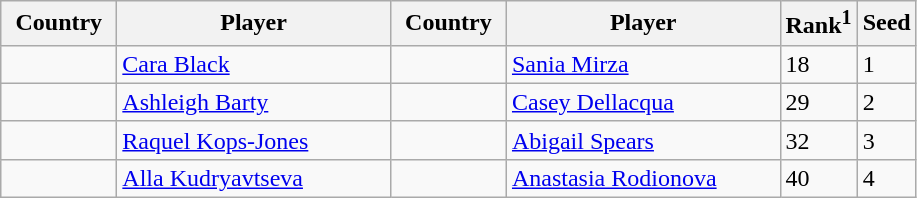<table class="sortable wikitable">
<tr>
<th width="70">Country</th>
<th width="175">Player</th>
<th width="70">Country</th>
<th width="175">Player</th>
<th>Rank<sup>1</sup></th>
<th>Seed</th>
</tr>
<tr>
<td></td>
<td><a href='#'>Cara Black</a></td>
<td></td>
<td><a href='#'>Sania Mirza</a></td>
<td>18</td>
<td>1</td>
</tr>
<tr>
<td></td>
<td><a href='#'>Ashleigh Barty</a></td>
<td></td>
<td><a href='#'>Casey Dellacqua</a></td>
<td>29</td>
<td>2</td>
</tr>
<tr>
<td></td>
<td><a href='#'>Raquel Kops-Jones</a></td>
<td></td>
<td><a href='#'>Abigail Spears</a></td>
<td>32</td>
<td>3</td>
</tr>
<tr>
<td></td>
<td><a href='#'>Alla Kudryavtseva</a></td>
<td></td>
<td><a href='#'>Anastasia Rodionova</a></td>
<td>40</td>
<td>4</td>
</tr>
</table>
